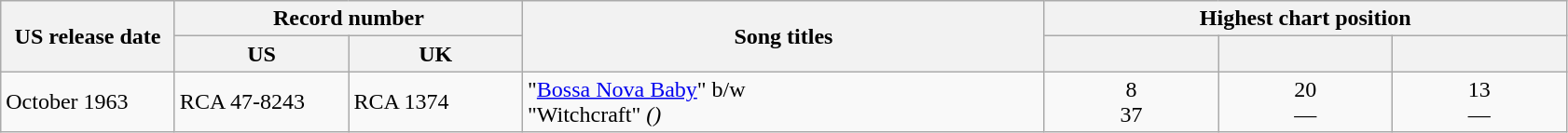<table class=wikitable>
<tr>
<th rowspan=2 width=10%>US release date</th>
<th colspan=2>Record number</th>
<th rowspan=2 width=30%>Song titles</th>
<th colspan=3>Highest chart position</th>
</tr>
<tr>
<th width=10%>US</th>
<th width=10%>UK</th>
<th width=10%></th>
<th width=10%></th>
<th width=10%></th>
</tr>
<tr>
<td>October 1963</td>
<td>RCA 47-8243</td>
<td>RCA 1374</td>
<td>"<a href='#'>Bossa Nova Baby</a>" b/w<br>"Witchcraft" <em>()</em></td>
<td align=center>8<br>37</td>
<td align=center>20<br>—</td>
<td align=center>13<br>—</td>
</tr>
</table>
